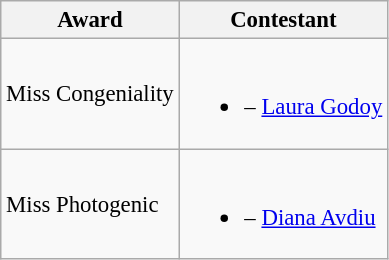<table class="wikitable sortable" style="font-size:95%;">
<tr>
<th>Award</th>
<th>Contestant</th>
</tr>
<tr>
<td>Miss Congeniality</td>
<td><br><ul><li> – <a href='#'>Laura Godoy</a></li></ul></td>
</tr>
<tr>
<td>Miss Photogenic</td>
<td><br><ul><li> – <a href='#'>Diana Avdiu</a></li></ul></td>
</tr>
</table>
